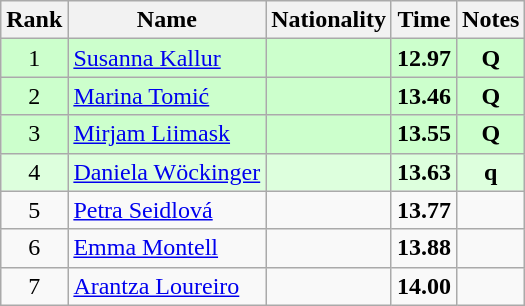<table class="wikitable sortable" style="text-align:center">
<tr>
<th>Rank</th>
<th>Name</th>
<th>Nationality</th>
<th>Time</th>
<th>Notes</th>
</tr>
<tr bgcolor=ccffcc>
<td>1</td>
<td align=left><a href='#'>Susanna Kallur</a></td>
<td align=left></td>
<td><strong>12.97</strong></td>
<td><strong>Q</strong></td>
</tr>
<tr bgcolor=ccffcc>
<td>2</td>
<td align=left><a href='#'>Marina Tomić</a></td>
<td align=left></td>
<td><strong>13.46</strong></td>
<td><strong>Q</strong></td>
</tr>
<tr bgcolor=ccffcc>
<td>3</td>
<td align=left><a href='#'>Mirjam Liimask</a></td>
<td align=left></td>
<td><strong>13.55</strong></td>
<td><strong>Q</strong></td>
</tr>
<tr bgcolor=ddffdd>
<td>4</td>
<td align=left><a href='#'>Daniela Wöckinger</a></td>
<td align=left></td>
<td><strong>13.63</strong></td>
<td><strong>q</strong></td>
</tr>
<tr>
<td>5</td>
<td align=left><a href='#'>Petra Seidlová</a></td>
<td align=left></td>
<td><strong>13.77</strong></td>
<td></td>
</tr>
<tr>
<td>6</td>
<td align=left><a href='#'>Emma Montell</a></td>
<td align=left></td>
<td><strong>13.88</strong></td>
<td></td>
</tr>
<tr>
<td>7</td>
<td align=left><a href='#'>Arantza Loureiro</a></td>
<td align=left></td>
<td><strong>14.00</strong></td>
<td></td>
</tr>
</table>
